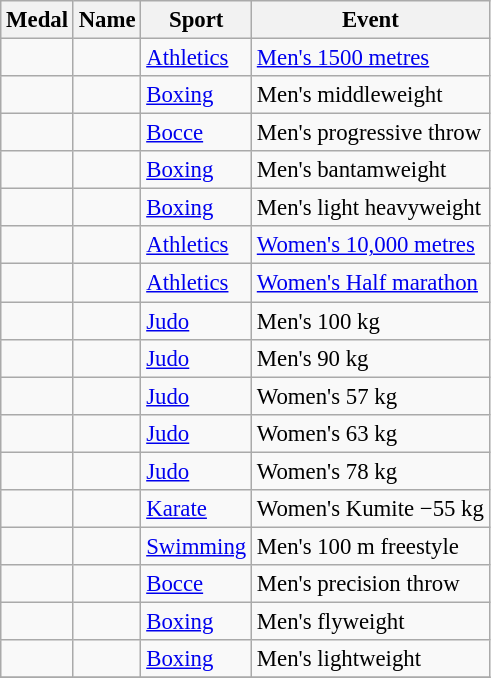<table class="wikitable sortable" style="font-size:95%">
<tr>
<th>Medal</th>
<th>Name</th>
<th>Sport</th>
<th>Event</th>
</tr>
<tr>
<td></td>
<td></td>
<td><a href='#'>Athletics</a></td>
<td><a href='#'>Men's 1500 metres</a></td>
</tr>
<tr>
<td></td>
<td></td>
<td><a href='#'>Boxing</a></td>
<td>Men's middleweight</td>
</tr>
<tr>
<td></td>
<td></td>
<td><a href='#'>Bocce</a></td>
<td>Men's progressive throw</td>
</tr>
<tr>
<td></td>
<td></td>
<td><a href='#'>Boxing</a></td>
<td>Men's bantamweight</td>
</tr>
<tr>
<td></td>
<td></td>
<td><a href='#'>Boxing</a></td>
<td>Men's light heavyweight</td>
</tr>
<tr>
<td></td>
<td></td>
<td><a href='#'>Athletics</a></td>
<td><a href='#'>Women's 10,000 metres</a></td>
</tr>
<tr>
<td></td>
<td></td>
<td><a href='#'>Athletics</a></td>
<td><a href='#'>Women's Half marathon</a></td>
</tr>
<tr>
<td></td>
<td></td>
<td><a href='#'>Judo</a></td>
<td>Men's 100 kg</td>
</tr>
<tr>
<td></td>
<td></td>
<td><a href='#'>Judo</a></td>
<td>Men's 90 kg</td>
</tr>
<tr>
<td></td>
<td></td>
<td><a href='#'>Judo</a></td>
<td>Women's 57 kg</td>
</tr>
<tr>
<td></td>
<td></td>
<td><a href='#'>Judo</a></td>
<td>Women's 63 kg</td>
</tr>
<tr>
<td></td>
<td></td>
<td><a href='#'>Judo</a></td>
<td>Women's 78 kg</td>
</tr>
<tr>
<td></td>
<td></td>
<td><a href='#'>Karate</a></td>
<td>Women's Kumite −55 kg</td>
</tr>
<tr>
<td></td>
<td></td>
<td><a href='#'>Swimming</a></td>
<td>Men's 100 m freestyle</td>
</tr>
<tr>
<td></td>
<td></td>
<td><a href='#'>Bocce</a></td>
<td>Men's precision throw</td>
</tr>
<tr>
<td></td>
<td></td>
<td><a href='#'>Boxing</a></td>
<td>Men's flyweight</td>
</tr>
<tr>
<td></td>
<td></td>
<td><a href='#'>Boxing</a></td>
<td>Men's lightweight</td>
</tr>
<tr>
</tr>
</table>
